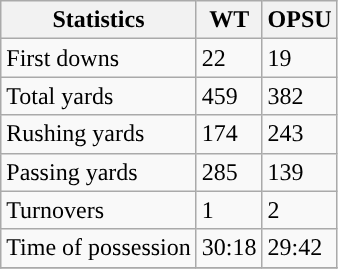<table class="wikitable" style="float: left;">
<tr>
<th>Statistics</th>
<th>WT</th>
<th>OPSU</th>
</tr>
<tr>
<td>First downs</td>
<td>22</td>
<td>19</td>
</tr>
<tr>
<td>Total yards</td>
<td>459</td>
<td>382</td>
</tr>
<tr>
<td>Rushing yards</td>
<td>174</td>
<td>243</td>
</tr>
<tr>
<td>Passing yards</td>
<td>285</td>
<td>139</td>
</tr>
<tr>
<td>Turnovers</td>
<td>1</td>
<td>2</td>
</tr>
<tr>
<td>Time of possession</td>
<td>30:18</td>
<td>29:42</td>
</tr>
<tr>
</tr>
</table>
